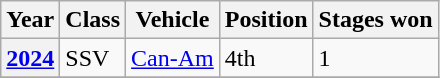<table class="wikitable">
<tr>
<th>Year</th>
<th>Class</th>
<th>Vehicle</th>
<th>Position</th>
<th>Stages won</th>
</tr>
<tr>
<th><a href='#'>2024</a></th>
<td>SSV</td>
<td> <a href='#'>Can-Am</a></td>
<td>4th</td>
<td>1</td>
</tr>
<tr>
</tr>
</table>
